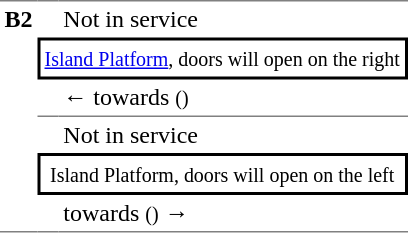<table style="border-spacing:0;">
<tr>
<td style="border-top:solid 1px gray;border-bottom:solid 1px gray;vertical-align:top;padding:3px;" rowspan=6><strong>B2</strong></td>
<td style="border-top:solid 1px gray;padding:3px;"></td>
<td style="border-top:solid 1px gray;padding:3px;"> Not in service</td>
</tr>
<tr>
<td style="border:solid 2px black;text-align:center;padding:3px;" colspan=3><small><a href='#'>Island Platform</a>, doors will open on the right</small></td>
</tr>
<tr>
<td style="border-bottom:solid 1px gray;padding:3px;"></td>
<td style="border-bottom:solid 1px gray;padding:3px;">←  towards  <small> ()</small></td>
</tr>
<tr>
<td style="padding:3px;"></td>
<td style="padding:3px;"> Not in service</td>
</tr>
<tr>
<td style="border-right:solid 2px black;border-left:solid 2px black;border-top:solid 2px black;border-bottom:solid 2px black;text-align:center;padding:3px;" colspan=3><small>Island Platform, doors will open on the left</small></td>
</tr>
<tr>
<td style="border-bottom:solid 1px gray;padding:3px;"></td>
<td style="border-bottom:solid 1px gray;padding:3px;">  towards  <small> ()</small> →</td>
</tr>
</table>
